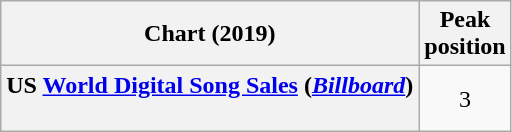<table class="wikitable plainrowheaders">
<tr>
<th>Chart (2019)</th>
<th>Peak<br>position</th>
</tr>
<tr>
<th scope="row">US <a href='#'>World Digital Song Sales</a> (<em><a href='#'>Billboard</a></em>)<br><br></th>
<td align="center">3</td>
</tr>
</table>
